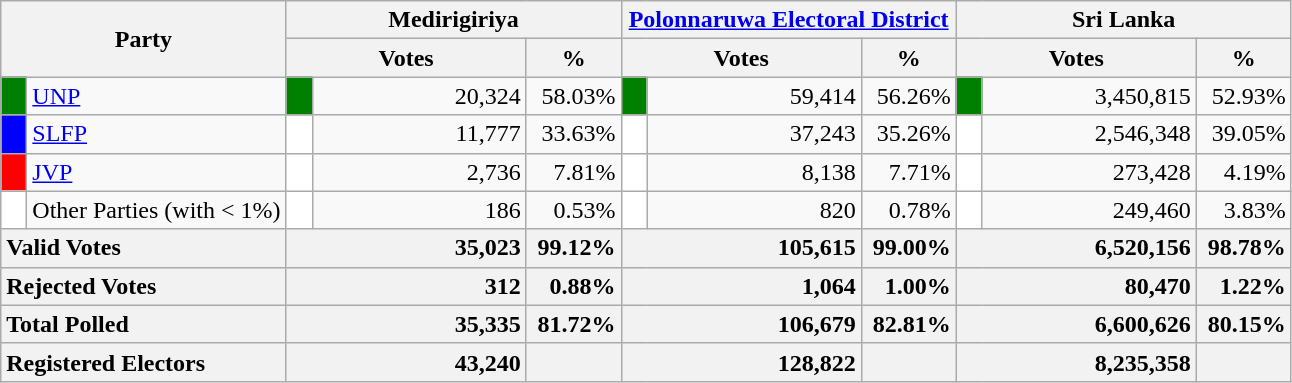<table class="wikitable">
<tr>
<th colspan="2" width="144px"rowspan="2">Party</th>
<th colspan="3" width="216px">Medirigiriya</th>
<th colspan="3" width="216px"><a href='#'>Polonnaruwa Electoral District</a></th>
<th colspan="3" width="216px">Sri Lanka</th>
</tr>
<tr>
<th colspan="2" width="144px">Votes</th>
<th>%</th>
<th colspan="2" width="144px">Votes</th>
<th>%</th>
<th colspan="2" width="144px">Votes</th>
<th>%</th>
</tr>
<tr>
<td style="background-color:green;" width="10px"></td>
<td style="text-align:left;"><a href='#'>UNP</a></td>
<td style="background-color:green;" width="10px"></td>
<td style="text-align:right;">20,324</td>
<td style="text-align:right;">58.03%</td>
<td style="background-color:green;" width="10px"></td>
<td style="text-align:right;">59,414</td>
<td style="text-align:right;">56.26%</td>
<td style="background-color:green;" width="10px"></td>
<td style="text-align:right;">3,450,815</td>
<td style="text-align:right;">52.93%</td>
</tr>
<tr>
<td style="background-color:blue;" width="10px"></td>
<td style="text-align:left;"><a href='#'>SLFP</a></td>
<td style="background-color:white;" width="10px"></td>
<td style="text-align:right;">11,777</td>
<td style="text-align:right;">33.63%</td>
<td style="background-color:white;" width="10px"></td>
<td style="text-align:right;">37,243</td>
<td style="text-align:right;">35.26%</td>
<td style="background-color:white;" width="10px"></td>
<td style="text-align:right;">2,546,348</td>
<td style="text-align:right;">39.05%</td>
</tr>
<tr>
<td style="background-color:red;" width="10px"></td>
<td style="text-align:left;"><a href='#'>JVP</a></td>
<td style="background-color:white;" width="10px"></td>
<td style="text-align:right;">2,736</td>
<td style="text-align:right;">7.81%</td>
<td style="background-color:white;" width="10px"></td>
<td style="text-align:right;">8,138</td>
<td style="text-align:right;">7.71%</td>
<td style="background-color:white;" width="10px"></td>
<td style="text-align:right;">273,428</td>
<td style="text-align:right;">4.19%</td>
</tr>
<tr>
<td style="background-color:white;" width="10px"></td>
<td style="text-align:left;">Other Parties (with < 1%)</td>
<td style="background-color:white;" width="10px"></td>
<td style="text-align:right;">186</td>
<td style="text-align:right;">0.53%</td>
<td style="background-color:white;" width="10px"></td>
<td style="text-align:right;">820</td>
<td style="text-align:right;">0.78%</td>
<td style="background-color:white;" width="10px"></td>
<td style="text-align:right;">249,460</td>
<td style="text-align:right;">3.83%</td>
</tr>
<tr>
<th colspan="2" width="144px"style="text-align:left;">Valid Votes</th>
<th style="text-align:right;"colspan="2" width="144px">35,023</th>
<th style="text-align:right;">99.12%</th>
<th style="text-align:right;"colspan="2" width="144px">105,615</th>
<th style="text-align:right;">99.00%</th>
<th style="text-align:right;"colspan="2" width="144px">6,520,156</th>
<th style="text-align:right;">98.78%</th>
</tr>
<tr>
<th colspan="2" width="144px"style="text-align:left;">Rejected Votes</th>
<th style="text-align:right;"colspan="2" width="144px">312</th>
<th style="text-align:right;">0.88%</th>
<th style="text-align:right;"colspan="2" width="144px">1,064</th>
<th style="text-align:right;">1.00%</th>
<th style="text-align:right;"colspan="2" width="144px">80,470</th>
<th style="text-align:right;">1.22%</th>
</tr>
<tr>
<th colspan="2" width="144px"style="text-align:left;">Total Polled</th>
<th style="text-align:right;"colspan="2" width="144px">35,335</th>
<th style="text-align:right;">81.72%</th>
<th style="text-align:right;"colspan="2" width="144px">106,679</th>
<th style="text-align:right;">82.81%</th>
<th style="text-align:right;"colspan="2" width="144px">6,600,626</th>
<th style="text-align:right;">80.15%</th>
</tr>
<tr>
<th colspan="2" width="144px"style="text-align:left;">Registered Electors</th>
<th style="text-align:right;"colspan="2" width="144px">43,240</th>
<th></th>
<th style="text-align:right;"colspan="2" width="144px">128,822</th>
<th></th>
<th style="text-align:right;"colspan="2" width="144px">8,235,358</th>
<th></th>
</tr>
</table>
